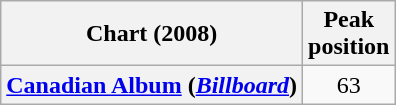<table class="wikitable plainrowheaders sortable" style="text-align:center;">
<tr>
<th scope="col">Chart (2008)</th>
<th scope="col">Peak<br>position</th>
</tr>
<tr>
<th scope="row"><a href='#'>Canadian Album</a> (<em><a href='#'>Billboard</a></em>)</th>
<td align="center">63</td>
</tr>
</table>
